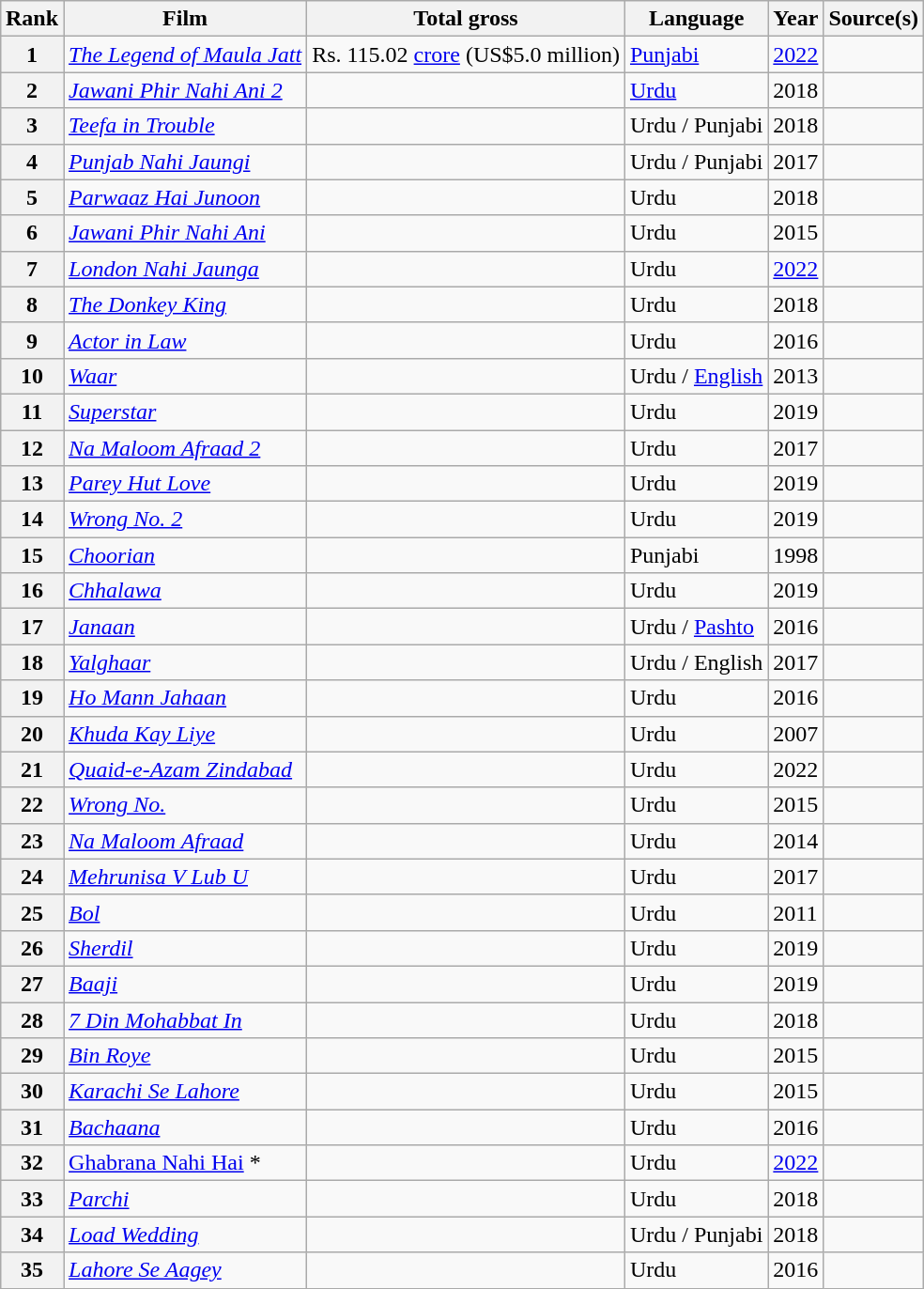<table class="wikitable sortable plainrowheaders" style="margin:auto; margin:auto;">
<tr>
<th scope="col">Rank</th>
<th scope="col">Film</th>
<th scope="col">Total gross</th>
<th scope="col">Language</th>
<th scope="col">Year</th>
<th scope="col">Source(s)</th>
</tr>
<tr>
<th>1</th>
<td><em><a href='#'>The Legend of Maula Jatt</a></em></td>
<td>Rs. 115.02 <a href='#'>crore</a> (US$5.0 million)</td>
<td><a href='#'>Punjabi</a></td>
<td><a href='#'>2022</a></td>
<td></td>
</tr>
<tr>
<th>2</th>
<td><em><a href='#'>Jawani Phir Nahi Ani 2</a></em></td>
<td></td>
<td><a href='#'>Urdu</a></td>
<td>2018</td>
<td></td>
</tr>
<tr>
<th>3</th>
<td><em><a href='#'>Teefa in Trouble</a></em></td>
<td></td>
<td>Urdu / Punjabi</td>
<td>2018</td>
<td></td>
</tr>
<tr>
<th>4</th>
<td><em><a href='#'>Punjab Nahi Jaungi</a></em></td>
<td></td>
<td>Urdu / Punjabi</td>
<td>2017</td>
<td></td>
</tr>
<tr>
<th>5</th>
<td><em><a href='#'>Parwaaz Hai Junoon</a></em></td>
<td></td>
<td>Urdu</td>
<td>2018</td>
<td></td>
</tr>
<tr>
<th>6</th>
<td><em><a href='#'>Jawani Phir Nahi Ani</a></em></td>
<td></td>
<td>Urdu</td>
<td>2015</td>
<td></td>
</tr>
<tr>
<th>7</th>
<td><em><a href='#'>London Nahi Jaunga</a></em></td>
<td></td>
<td>Urdu</td>
<td><a href='#'>2022</a></td>
<td></td>
</tr>
<tr>
<th>8</th>
<td><em><a href='#'>The Donkey King</a></em></td>
<td></td>
<td>Urdu</td>
<td>2018</td>
<td></td>
</tr>
<tr>
<th>9</th>
<td><em><a href='#'>Actor in Law</a></em></td>
<td></td>
<td>Urdu</td>
<td>2016</td>
<td></td>
</tr>
<tr>
<th>10</th>
<td><em><a href='#'>Waar</a></em></td>
<td></td>
<td>Urdu / <a href='#'>English</a></td>
<td>2013</td>
<td></td>
</tr>
<tr>
<th>11</th>
<td><em><a href='#'>Superstar</a></em></td>
<td></td>
<td>Urdu</td>
<td>2019</td>
<td></td>
</tr>
<tr>
<th>12</th>
<td><em><a href='#'>Na Maloom Afraad 2</a></em></td>
<td></td>
<td>Urdu</td>
<td>2017</td>
<td></td>
</tr>
<tr>
<th>13</th>
<td><em><a href='#'>Parey Hut Love</a></em></td>
<td></td>
<td>Urdu</td>
<td>2019</td>
<td></td>
</tr>
<tr>
<th>14</th>
<td><em><a href='#'>Wrong No. 2</a></em></td>
<td></td>
<td>Urdu</td>
<td>2019</td>
<td></td>
</tr>
<tr>
<th>15</th>
<td><em><a href='#'>Choorian</a></em></td>
<td></td>
<td>Punjabi</td>
<td>1998</td>
<td></td>
</tr>
<tr>
<th>16</th>
<td><em><a href='#'>Chhalawa</a></em></td>
<td></td>
<td>Urdu</td>
<td>2019</td>
<td></td>
</tr>
<tr>
<th>17</th>
<td><em><a href='#'>Janaan</a></em></td>
<td></td>
<td>Urdu / <a href='#'>Pashto</a></td>
<td>2016</td>
<td></td>
</tr>
<tr>
<th>18</th>
<td><em><a href='#'>Yalghaar</a></em></td>
<td></td>
<td>Urdu / English</td>
<td>2017</td>
<td></td>
</tr>
<tr>
<th>19</th>
<td><em><a href='#'>Ho Mann Jahaan</a></em></td>
<td></td>
<td>Urdu</td>
<td>2016</td>
<td></td>
</tr>
<tr>
<th>20</th>
<td><em><a href='#'>Khuda Kay Liye</a></em></td>
<td></td>
<td>Urdu</td>
<td>2007</td>
<td></td>
</tr>
<tr>
<th>21</th>
<td><em><a href='#'>Quaid-e-Azam Zindabad</a></em></td>
<td></td>
<td>Urdu</td>
<td>2022</td>
<td></td>
</tr>
<tr>
<th>22</th>
<td><em><a href='#'>Wrong No.</a></em></td>
<td></td>
<td>Urdu</td>
<td>2015</td>
<td></td>
</tr>
<tr>
<th>23</th>
<td><em><a href='#'>Na Maloom Afraad</a></em></td>
<td></td>
<td>Urdu</td>
<td>2014</td>
<td></td>
</tr>
<tr>
<th>24</th>
<td><em><a href='#'>Mehrunisa V Lub U</a></em></td>
<td></td>
<td>Urdu</td>
<td>2017</td>
<td></td>
</tr>
<tr>
<th>25</th>
<td><em><a href='#'>Bol</a></em></td>
<td></td>
<td>Urdu</td>
<td>2011</td>
<td></td>
</tr>
<tr>
<th>26</th>
<td><em><a href='#'>Sherdil</a></em></td>
<td></td>
<td>Urdu</td>
<td>2019</td>
<td></td>
</tr>
<tr>
<th>27</th>
<td><em><a href='#'>Baaji</a></em></td>
<td></td>
<td>Urdu</td>
<td>2019</td>
<td></td>
</tr>
<tr>
<th>28</th>
<td><em><a href='#'>7 Din Mohabbat In</a></em></td>
<td></td>
<td>Urdu</td>
<td>2018</td>
<td></td>
</tr>
<tr>
<th>29</th>
<td><em><a href='#'>Bin Roye</a></em></td>
<td></td>
<td>Urdu</td>
<td>2015</td>
<td></td>
</tr>
<tr>
<th>30</th>
<td><em><a href='#'>Karachi Se Lahore</a></em></td>
<td></td>
<td>Urdu</td>
<td>2015</td>
<td></td>
</tr>
<tr>
<th>31</th>
<td><em><a href='#'>Bachaana</a></em></td>
<td></td>
<td>Urdu</td>
<td>2016</td>
<td></td>
</tr>
<tr>
<th>32</th>
<td><a href='#'>Ghabrana Nahi Hai</a> *</td>
<td></td>
<td>Urdu</td>
<td><a href='#'>2022</a></td>
<td></td>
</tr>
<tr>
<th>33</th>
<td><em><a href='#'>Parchi</a></em></td>
<td></td>
<td>Urdu</td>
<td>2018</td>
<td></td>
</tr>
<tr>
<th>34</th>
<td><em><a href='#'>Load Wedding</a></em></td>
<td></td>
<td>Urdu / Punjabi</td>
<td>2018</td>
<td></td>
</tr>
<tr>
<th>35</th>
<td><em><a href='#'>Lahore Se Aagey</a></em></td>
<td></td>
<td>Urdu</td>
<td>2016</td>
<td></td>
</tr>
</table>
